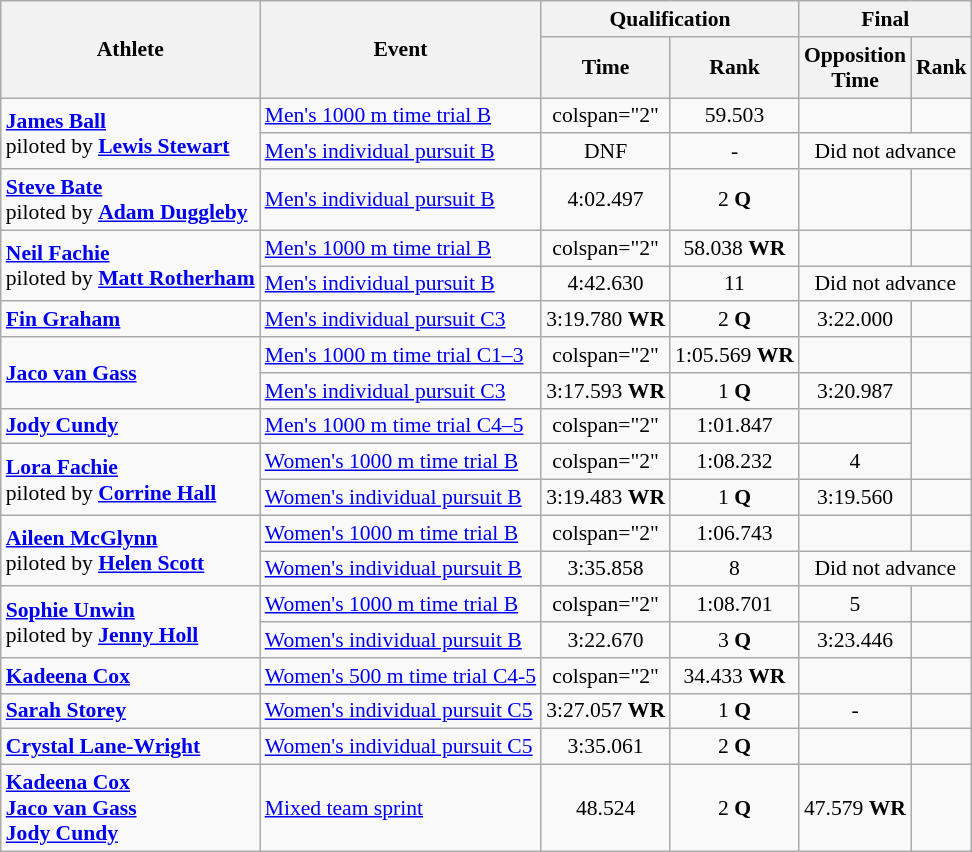<table class=wikitable style="font-size:90%">
<tr>
<th rowspan="2">Athlete</th>
<th rowspan="2">Event</th>
<th colspan="2">Qualification</th>
<th colspan="2">Final</th>
</tr>
<tr>
<th>Time</th>
<th>Rank</th>
<th>Opposition<br>Time</th>
<th>Rank</th>
</tr>
<tr align=center>
<td align=left rowspan=2><strong><a href='#'>James Ball</a></strong><br> piloted by <strong><a href='#'>Lewis Stewart</a></strong></td>
<td align=left><a href='#'>Men's 1000 m time trial B</a></td>
<td>colspan="2" </td>
<td>59.503</td>
<td></td>
</tr>
<tr align=center>
<td align=left><a href='#'>Men's individual pursuit B</a></td>
<td>DNF</td>
<td>-</td>
<td colspan=2>Did not advance</td>
</tr>
<tr align=center>
<td align=left><strong><a href='#'>Steve Bate</a></strong><br> piloted by <strong><a href='#'>Adam Duggleby</a></strong></td>
<td align=left><a href='#'>Men's individual pursuit B</a></td>
<td>4:02.497</td>
<td>2 <strong>Q</strong></td>
<td></td>
<td></td>
</tr>
<tr align=center>
<td align=left rowspan=2><strong><a href='#'>Neil Fachie</a></strong><br> piloted by <strong><a href='#'>Matt Rotherham</a></strong></td>
<td align=left><a href='#'>Men's 1000 m time trial B</a></td>
<td>colspan="2" </td>
<td>58.038 <strong>WR</strong></td>
<td></td>
</tr>
<tr align=center>
<td align=left><a href='#'>Men's individual pursuit B</a></td>
<td>4:42.630</td>
<td>11</td>
<td colspan=2>Did not advance</td>
</tr>
<tr align=center>
<td align=left><strong><a href='#'>Fin Graham</a></strong></td>
<td align=left><a href='#'>Men's individual pursuit C3</a></td>
<td>3:19.780 <strong>WR</strong></td>
<td>2 <strong>Q</strong></td>
<td>3:22.000</td>
<td></td>
</tr>
<tr align=center>
<td align=left rowspan=2><strong><a href='#'>Jaco van Gass</a></strong></td>
<td align=left><a href='#'>Men's 1000 m time trial C1–3</a></td>
<td>colspan="2" </td>
<td>1:05.569 <strong>WR</strong> </td>
<td></td>
</tr>
<tr align=center>
<td align=left><a href='#'>Men's individual pursuit C3</a></td>
<td>3:17.593 <strong>WR</strong></td>
<td>1 <strong>Q</strong></td>
<td>3:20.987</td>
<td></td>
</tr>
<tr align=center>
<td align=left><strong><a href='#'>Jody Cundy</a></strong></td>
<td align=left><a href='#'>Men's 1000 m time trial C4–5</a></td>
<td>colspan="2" </td>
<td>1:01.847</td>
<td></td>
</tr>
<tr align=center>
<td align=left rowspan=2><strong><a href='#'>Lora Fachie</a></strong><br> piloted by <strong><a href='#'>Corrine Hall</a></strong></td>
<td align=left><a href='#'>Women's 1000 m time trial B</a></td>
<td>colspan="2" </td>
<td>1:08.232</td>
<td>4</td>
</tr>
<tr align=center>
<td align=left><a href='#'>Women's individual pursuit B</a></td>
<td>3:19.483 <strong>WR</strong></td>
<td>1 <strong>Q</strong></td>
<td>3:19.560</td>
<td></td>
</tr>
<tr align=center>
<td align=left rowspan=2><strong><a href='#'>Aileen McGlynn</a></strong><br> piloted by <strong><a href='#'>Helen Scott</a></strong></td>
<td align=left><a href='#'>Women's 1000 m time trial B</a></td>
<td>colspan="2" </td>
<td>1:06.743</td>
<td></td>
</tr>
<tr align=center>
<td align=left><a href='#'>Women's individual pursuit B</a></td>
<td>3:35.858</td>
<td>8</td>
<td colspan=2>Did not advance</td>
</tr>
<tr align=center>
<td align=left rowspan=2><strong><a href='#'>Sophie Unwin</a></strong><br> piloted by <strong><a href='#'>Jenny Holl</a></strong></td>
<td align=left><a href='#'>Women's 1000 m time trial B</a></td>
<td>colspan="2" </td>
<td>1:08.701</td>
<td>5</td>
</tr>
<tr align=center>
<td align=left><a href='#'>Women's individual pursuit B</a></td>
<td>3:22.670</td>
<td>3 <strong>Q</strong></td>
<td>3:23.446</td>
<td></td>
</tr>
<tr align=center>
<td align=left><strong><a href='#'>Kadeena Cox</a></strong></td>
<td align=left><a href='#'>Women's 500 m time trial C4-5</a></td>
<td>colspan="2" </td>
<td>34.433 <strong>WR</strong></td>
<td></td>
</tr>
<tr align=center>
<td align=left><strong><a href='#'>Sarah Storey</a></strong></td>
<td align=left><a href='#'>Women's individual pursuit C5</a></td>
<td>3:27.057 <strong>WR</strong></td>
<td>1 <strong>Q</strong></td>
<td>-</td>
<td></td>
</tr>
<tr align=center>
<td align=left><strong><a href='#'>Crystal Lane-Wright</a></strong></td>
<td align=left><a href='#'>Women's individual pursuit C5</a></td>
<td>3:35.061</td>
<td>2 <strong>Q</strong></td>
<td></td>
<td></td>
</tr>
<tr align=center>
<td align=left><strong><a href='#'>Kadeena Cox</a></strong><br><strong><a href='#'>Jaco van Gass</a></strong><br><strong><a href='#'>Jody Cundy</a></strong></td>
<td align=left><a href='#'>Mixed team sprint</a></td>
<td>48.524</td>
<td>2 <strong>Q</strong></td>
<td>47.579 <strong>WR</strong></td>
<td></td>
</tr>
</table>
